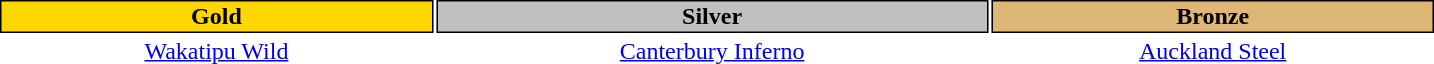<table class="toccolours" align="centre" style="width:60em;text-align: center">
<tr>
<th style="background:Gold;color:black;border:#000000 1px solid">Gold</th>
<th style="background:Silver;color:black;border:#000000 1px solid">Silver</th>
<th style="background:#deb678;color:black;border:#000000 1px solid">Bronze</th>
</tr>
<tr>
<td> <a href='#'>Wakatipu Wild</a></td>
<td> <a href='#'>Canterbury Inferno</a></td>
<td> <a href='#'>Auckland Steel</a></td>
</tr>
<tr>
</tr>
</table>
